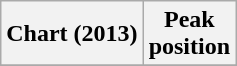<table class="wikitable">
<tr>
<th>Chart (2013)</th>
<th>Peak<br>position</th>
</tr>
<tr>
</tr>
</table>
